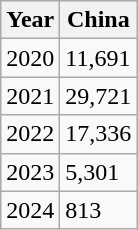<table class="wikitable">
<tr>
<th>Year</th>
<th>China</th>
</tr>
<tr>
<td>2020</td>
<td>11,691</td>
</tr>
<tr>
<td>2021</td>
<td>29,721</td>
</tr>
<tr>
<td>2022</td>
<td>17,336</td>
</tr>
<tr>
<td>2023</td>
<td>5,301</td>
</tr>
<tr>
<td>2024</td>
<td>813</td>
</tr>
</table>
